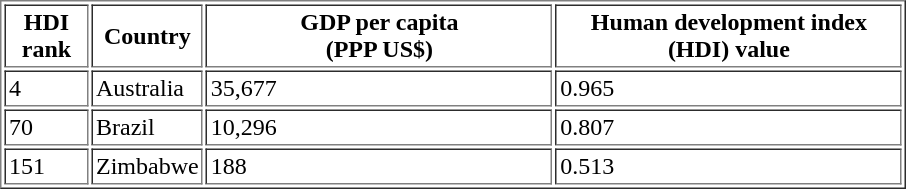<table border="1" cellpadding="2">
<tr>
<th width="50">HDI rank</th>
<th width="60">Country</th>
<th width="225">GDP per capita<br>(PPP US$)</th>
<th width="225">Human development index<br>(HDI) value</th>
</tr>
<tr>
<td>4</td>
<td>Australia</td>
<td>35,677</td>
<td>0.965</td>
</tr>
<tr>
<td>70</td>
<td>Brazil</td>
<td>10,296</td>
<td>0.807</td>
</tr>
<tr>
<td>151</td>
<td>Zimbabwe</td>
<td>188</td>
<td>0.513</td>
</tr>
</table>
